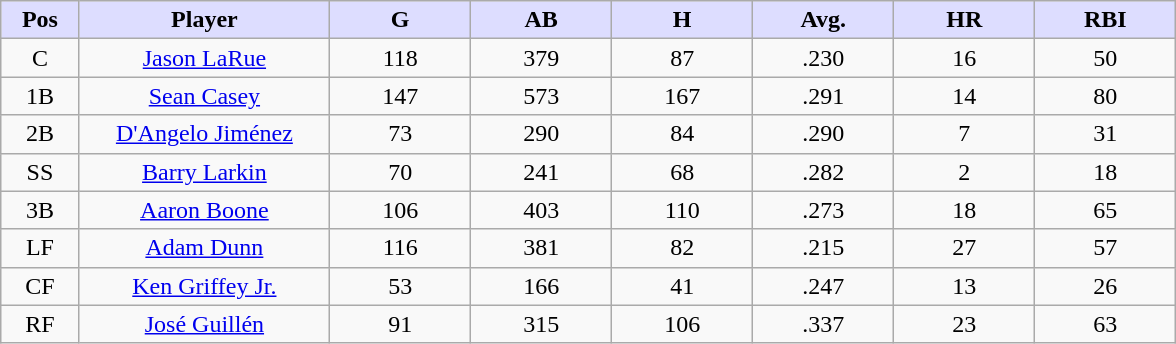<table class="wikitable sortable">
<tr>
<th style="background:#ddf; width:5%;">Pos</th>
<th style="background:#ddf; width:16%;">Player</th>
<th style="background:#ddf; width:9%;">G</th>
<th style="background:#ddf; width:9%;">AB</th>
<th style="background:#ddf; width:9%;">H</th>
<th style="background:#ddf; width:9%;">Avg.</th>
<th style="background:#ddf; width:9%;">HR</th>
<th style="background:#ddf; width:9%;">RBI</th>
</tr>
<tr align=center>
<td>C</td>
<td><a href='#'>Jason LaRue</a></td>
<td>118</td>
<td>379</td>
<td>87</td>
<td>.230</td>
<td>16</td>
<td>50</td>
</tr>
<tr align=center>
<td>1B</td>
<td><a href='#'>Sean Casey</a></td>
<td>147</td>
<td>573</td>
<td>167</td>
<td>.291</td>
<td>14</td>
<td>80</td>
</tr>
<tr align=center>
<td>2B</td>
<td><a href='#'>D'Angelo Jiménez</a></td>
<td>73</td>
<td>290</td>
<td>84</td>
<td>.290</td>
<td>7</td>
<td>31</td>
</tr>
<tr align=center>
<td>SS</td>
<td><a href='#'>Barry Larkin</a></td>
<td>70</td>
<td>241</td>
<td>68</td>
<td>.282</td>
<td>2</td>
<td>18</td>
</tr>
<tr align=center>
<td>3B</td>
<td><a href='#'>Aaron Boone</a></td>
<td>106</td>
<td>403</td>
<td>110</td>
<td>.273</td>
<td>18</td>
<td>65</td>
</tr>
<tr align=center>
<td>LF</td>
<td><a href='#'>Adam Dunn</a></td>
<td>116</td>
<td>381</td>
<td>82</td>
<td>.215</td>
<td>27</td>
<td>57</td>
</tr>
<tr align=center>
<td>CF</td>
<td><a href='#'>Ken Griffey Jr.</a></td>
<td>53</td>
<td>166</td>
<td>41</td>
<td>.247</td>
<td>13</td>
<td>26</td>
</tr>
<tr align=center>
<td>RF</td>
<td><a href='#'>José Guillén</a></td>
<td>91</td>
<td>315</td>
<td>106</td>
<td>.337</td>
<td>23</td>
<td>63</td>
</tr>
</table>
